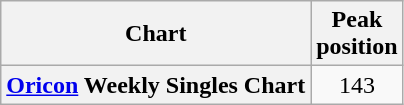<table class="wikitable plainrowheaders" style="text-align:center;">
<tr>
<th scope="col">Chart</th>
<th scope="col">Peak<br>position</th>
</tr>
<tr>
<th scope="row"><a href='#'>Oricon</a> Weekly Singles Chart</th>
<td>143</td>
</tr>
</table>
